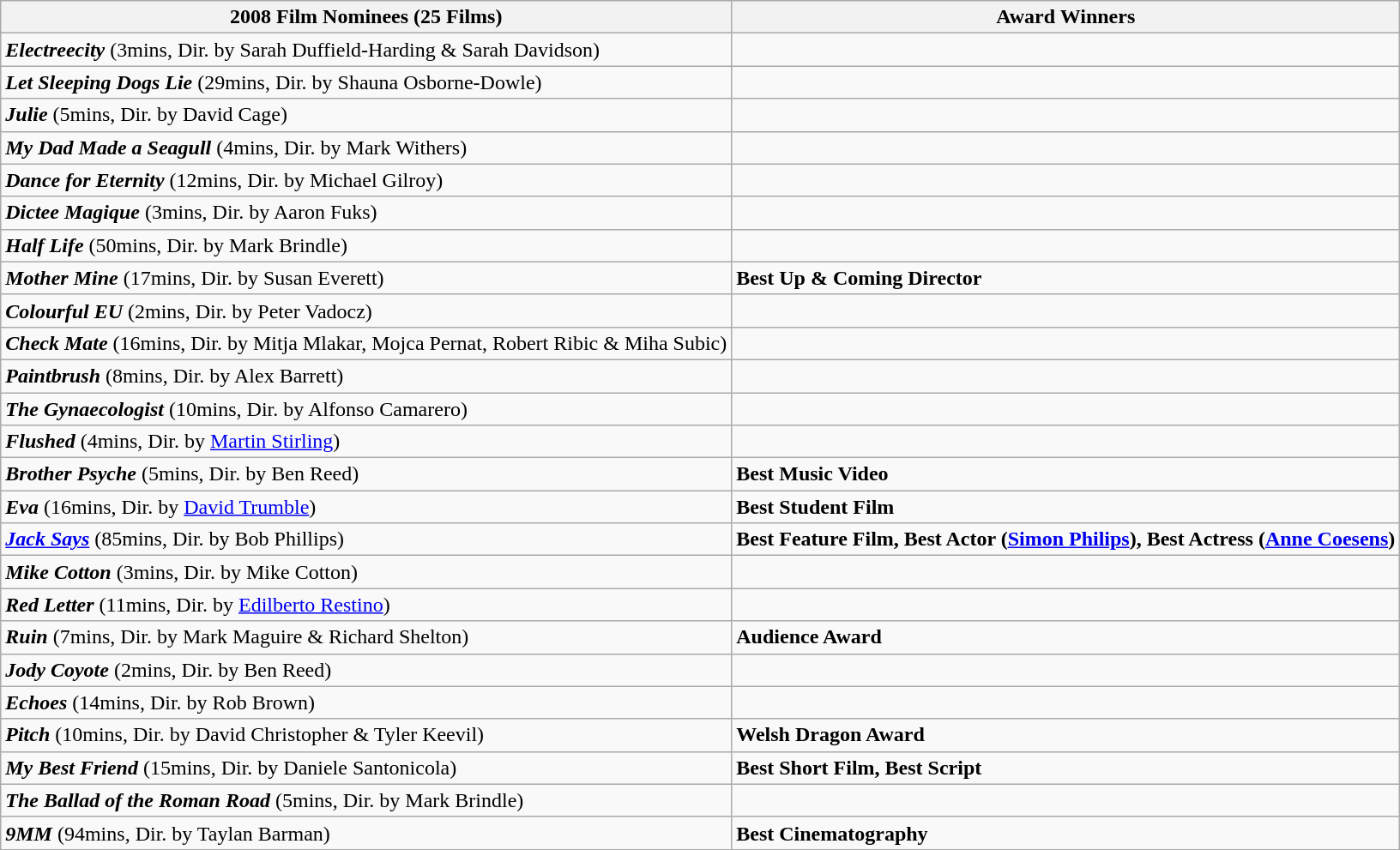<table class="wikitable mw-collapsible mw-collapsed">
<tr>
<th><strong>2008 Film Nominees (25 Films)</strong></th>
<th><strong>Award Winners</strong></th>
</tr>
<tr>
<td><strong><em>Electreecity</em></strong> (3mins, Dir. by Sarah Duffield-Harding & Sarah Davidson)</td>
<td></td>
</tr>
<tr>
<td><strong><em>Let Sleeping Dogs Lie</em></strong> (29mins, Dir. by Shauna Osborne-Dowle)</td>
<td></td>
</tr>
<tr>
<td><strong><em>Julie</em></strong> (5mins, Dir. by David Cage)</td>
<td></td>
</tr>
<tr>
<td><strong><em>My Dad Made a Seagull</em></strong> (4mins, Dir. by Mark Withers)</td>
<td></td>
</tr>
<tr>
<td><strong><em>Dance for Eternity</em></strong> (12mins, Dir. by Michael Gilroy)</td>
<td></td>
</tr>
<tr>
<td><strong><em>Dictee Magique</em></strong> (3mins, Dir. by Aaron Fuks)</td>
<td></td>
</tr>
<tr>
<td><strong><em>Half Life</em></strong> (50mins, Dir. by Mark Brindle)</td>
<td></td>
</tr>
<tr>
<td><strong><em>Mother Mine</em></strong> (17mins, Dir. by Susan Everett)</td>
<td><strong>Best Up & Coming Director</strong></td>
</tr>
<tr>
<td><strong><em>Colourful EU</em></strong> (2mins, Dir. by Peter Vadocz)</td>
<td></td>
</tr>
<tr>
<td><strong><em>Check Mate</em></strong> (16mins, Dir. by Mitja Mlakar, Mojca Pernat, Robert Ribic & Miha Subic)</td>
<td></td>
</tr>
<tr>
<td><strong><em>Paintbrush</em></strong> (8mins, Dir. by Alex Barrett)</td>
<td></td>
</tr>
<tr>
<td><strong><em>The Gynaecologist</em></strong> (10mins, Dir. by Alfonso Camarero)</td>
<td></td>
</tr>
<tr>
<td><strong><em>Flushed</em></strong> (4mins, Dir. by <a href='#'>Martin Stirling</a>)</td>
<td></td>
</tr>
<tr>
<td><strong><em>Brother Psyche</em></strong> (5mins, Dir. by Ben Reed)</td>
<td><strong>Best Music Video</strong></td>
</tr>
<tr>
<td><strong><em>Eva</em></strong> (16mins, Dir. by <a href='#'>David Trumble</a>)</td>
<td><strong>Best Student Film</strong></td>
</tr>
<tr>
<td><strong><em><a href='#'>Jack Says</a></em></strong> (85mins, Dir. by Bob Phillips)</td>
<td><strong>Best Feature Film, Best Actor (<a href='#'>Simon Philips</a>), Best Actress (<a href='#'>Anne Coesens</a>)</strong></td>
</tr>
<tr>
<td><strong><em>Mike Cotton</em></strong> (3mins, Dir. by Mike Cotton)</td>
<td></td>
</tr>
<tr>
<td><strong><em>Red Letter</em></strong> (11mins, Dir. by <a href='#'>Edilberto Restino</a>)</td>
<td></td>
</tr>
<tr>
<td><strong><em>Ruin</em></strong> (7mins, Dir. by Mark Maguire & Richard Shelton)</td>
<td><strong>Audience Award</strong></td>
</tr>
<tr>
<td><strong><em>Jody Coyote</em></strong> (2mins, Dir. by Ben Reed)</td>
<td></td>
</tr>
<tr>
<td><strong><em>Echoes</em></strong> (14mins, Dir. by Rob Brown)</td>
<td></td>
</tr>
<tr>
<td><strong><em>Pitch</em></strong> (10mins, Dir. by David Christopher & Tyler Keevil)</td>
<td><strong>Welsh Dragon Award</strong></td>
</tr>
<tr>
<td><strong><em>My Best Friend</em></strong> (15mins, Dir. by Daniele Santonicola)</td>
<td><strong>Best Short Film, Best Script</strong></td>
</tr>
<tr>
<td><strong><em>The Ballad of the Roman Road</em></strong> (5mins, Dir. by Mark Brindle)</td>
<td></td>
</tr>
<tr>
<td><strong><em>9MM</em></strong> (94mins, Dir. by Taylan Barman)</td>
<td><strong>Best Cinematography</strong></td>
</tr>
</table>
